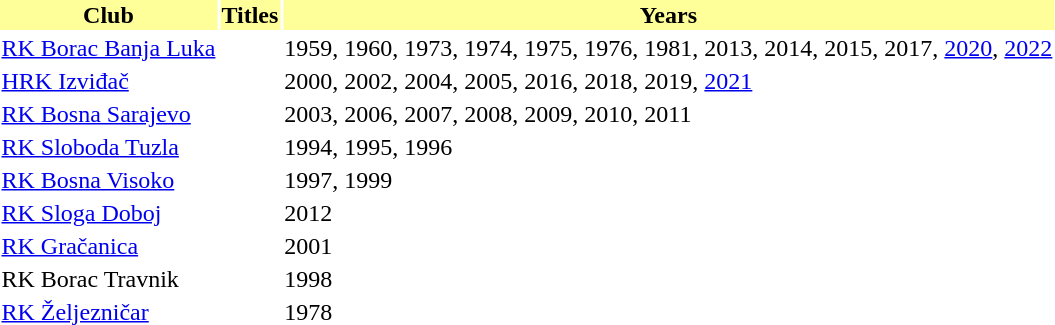<table class="wikit able">
<tr>
</tr>
<tr style="background-color:#FFFF99;">
<th>Club</th>
<th>Titles</th>
<th>Years</th>
</tr>
<tr>
<td><a href='#'>RK Borac Banja Luka</a></td>
<td></td>
<td>1959, 1960, 1973, 1974, 1975, 1976, 1981, 2013, 2014, 2015, 2017, <a href='#'>2020</a>, <a href='#'>2022</a></td>
</tr>
<tr>
<td><a href='#'>HRK Izviđač</a></td>
<td></td>
<td>2000, 2002, 2004, 2005, 2016, 2018, 2019, <a href='#'>2021</a></td>
</tr>
<tr>
<td><a href='#'>RK Bosna Sarajevo</a></td>
<td></td>
<td>2003, 2006, 2007, 2008, 2009, 2010, 2011</td>
</tr>
<tr>
<td><a href='#'>RK Sloboda Tuzla</a></td>
<td></td>
<td>1994, 1995, 1996</td>
</tr>
<tr>
<td><a href='#'>RK Bosna Visoko</a></td>
<td></td>
<td>1997, 1999</td>
</tr>
<tr>
<td><a href='#'>RK Sloga Doboj</a></td>
<td></td>
<td>2012</td>
</tr>
<tr>
<td><a href='#'>RK Gračanica</a></td>
<td></td>
<td>2001</td>
</tr>
<tr>
<td>RK Borac Travnik</td>
<td></td>
<td>1998</td>
</tr>
<tr>
<td><a href='#'>RK Željezničar</a></td>
<td></td>
<td>1978</td>
</tr>
</table>
